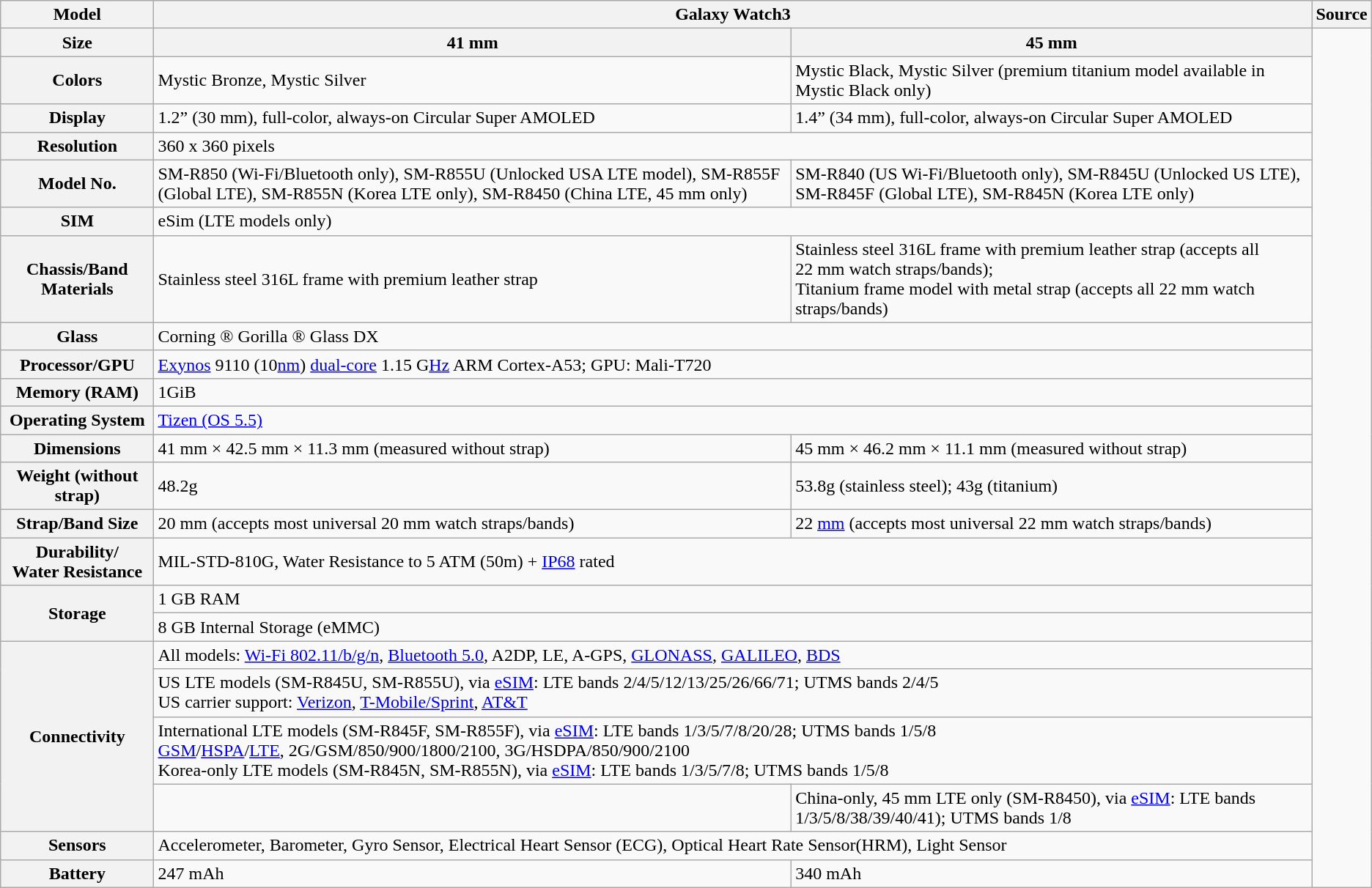<table class="wikitable">
<tr>
<th>Model</th>
<th colspan="2">Galaxy Watch3</th>
<th>Source</th>
</tr>
<tr>
<th>Size</th>
<th>41 mm</th>
<th>45 mm</th>
<td rowspan="23"></td>
</tr>
<tr>
<th>Colors</th>
<td>Mystic Bronze, Mystic Silver</td>
<td>Mystic Black, Mystic Silver (premium titanium model available in Mystic Black only)</td>
</tr>
<tr>
<th>Display</th>
<td>1.2” (30 mm), full-color, always-on Circular Super AMOLED</td>
<td>1.4” (34 mm), full-color, always-on Circular Super AMOLED</td>
</tr>
<tr>
<th>Resolution</th>
<td colspan="2">360 x 360 pixels</td>
</tr>
<tr>
<th>Model No.</th>
<td>SM-R850 (Wi-Fi/Bluetooth only), SM-R855U (Unlocked USA LTE model), SM-R855F (Global LTE), SM-R855N (Korea LTE only), SM-R8450 (China LTE, 45 mm only)</td>
<td>SM-R840 (US Wi-Fi/Bluetooth only), SM-R845U (Unlocked US LTE), SM-R845F (Global LTE), SM-R845N (Korea LTE only)</td>
</tr>
<tr>
<th>SIM</th>
<td colspan="2">eSim (LTE models only)</td>
</tr>
<tr>
<th>Chassis/Band Materials</th>
<td>Stainless steel 316L frame with premium leather strap</td>
<td>Stainless steel 316L frame with premium leather strap (accepts all 22 mm watch straps/bands);<br>Titanium frame model with metal strap (accepts all 22 mm watch straps/bands)</td>
</tr>
<tr>
<th>Glass</th>
<td colspan="2">Corning ® Gorilla ® Glass DX</td>
</tr>
<tr>
<th>Processor/GPU</th>
<td colspan="2"><a href='#'>Exynos</a> 9110 (10<a href='#'>nm</a>) <a href='#'>dual-core</a> 1.15 G<a href='#'>Hz</a> ARM Cortex-A53; GPU: Mali-T720</td>
</tr>
<tr>
<th>Memory (RAM)</th>
<td colspan="2">1GiB</td>
</tr>
<tr>
<th>Operating System</th>
<td colspan="2"><a href='#'>Tizen (OS 5.5)</a></td>
</tr>
<tr>
<th>Dimensions</th>
<td>41 mm × 42.5 mm × 11.3 mm (measured without strap)</td>
<td>45 mm × 46.2 mm × 11.1 mm (measured without strap)</td>
</tr>
<tr>
<th>Weight (without strap)</th>
<td>48.2g</td>
<td>53.8g (stainless steel); 43g (titanium)</td>
</tr>
<tr>
<th>Strap/Band Size</th>
<td>20 mm (accepts most universal 20 mm watch straps/bands)</td>
<td>22 <a href='#'>mm</a> (accepts most universal 22 mm watch straps/bands)</td>
</tr>
<tr>
<th>Durability/<br>Water Resistance</th>
<td colspan="2">MIL-STD-810G, Water Resistance to 5 ATM (50m) + <a href='#'>IP68</a> rated</td>
</tr>
<tr>
<th rowspan="2">Storage</th>
<td colspan="2">1 GB RAM</td>
</tr>
<tr>
<td colspan="2">8 GB Internal Storage (eMMC)</td>
</tr>
<tr>
<th rowspan="4">Connectivity</th>
<td colspan="2">All models: <a href='#'>Wi-Fi 802.11/b/g/n</a>, <a href='#'>Bluetooth 5.0</a>, A2DP, LE, A-GPS, <a href='#'>GLONASS</a>, <a href='#'>GALILEO</a>, <a href='#'>BDS</a></td>
</tr>
<tr>
<td colspan="2">US LTE models (SM-R845U, SM-R855U), via <a href='#'>eSIM</a>: LTE bands 2/4/5/12/13/25/26/66/71; UTMS bands 2/4/5<br>US carrier support: <a href='#'>Verizon</a>, <a href='#'>T-Mobile/Sprint</a>, <a href='#'>AT&T</a></td>
</tr>
<tr>
<td colspan="2">International LTE models (SM-R845F, SM-R855F), via <a href='#'>eSIM</a>: LTE bands 1/3/5/7/8/20/28; UTMS bands 1/5/8<br><a href='#'>GSM</a>/<a href='#'>HSPA</a>/<a href='#'>LTE</a>, 2G/GSM/850/900/1800/2100, 3G/HSDPA/850/900/2100<br>Korea-only LTE models (SM-R845N, SM-R855N), via <a href='#'>eSIM</a>: LTE bands 1/3/5/7/8; UTMS bands 1/5/8</td>
</tr>
<tr>
<td></td>
<td>China-only, 45 mm LTE only (SM-R8450), via <a href='#'>eSIM</a>: LTE bands 1/3/5/8/38/39/40/41); UTMS bands 1/8</td>
</tr>
<tr>
<th>Sensors</th>
<td colspan="2">Accelerometer, Barometer, Gyro Sensor, Electrical Heart Sensor (ECG), Optical Heart Rate Sensor(HRM), Light Sensor</td>
</tr>
<tr>
<th>Battery</th>
<td>247 mAh</td>
<td>340 mAh</td>
</tr>
</table>
